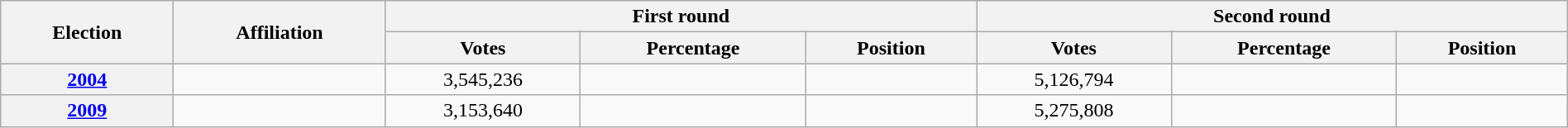<table class=wikitable width=100%>
<tr>
<th rowspan=2>Election</th>
<th rowspan=2>Affiliation</th>
<th colspan=3>First round</th>
<th colspan=3>Second round</th>
</tr>
<tr>
<th>Votes</th>
<th>Percentage</th>
<th>Position</th>
<th>Votes</th>
<th>Percentage</th>
<th>Position</th>
</tr>
<tr align=center>
<th><a href='#'>2004</a></th>
<td></td>
<td>3,545,236</td>
<td></td>
<td></td>
<td>5,126,794</td>
<td></td>
<td></td>
</tr>
<tr align=center>
<th><a href='#'>2009</a></th>
<td></td>
<td>3,153,640</td>
<td></td>
<td></td>
<td>5,275,808</td>
<td></td>
<td></td>
</tr>
</table>
